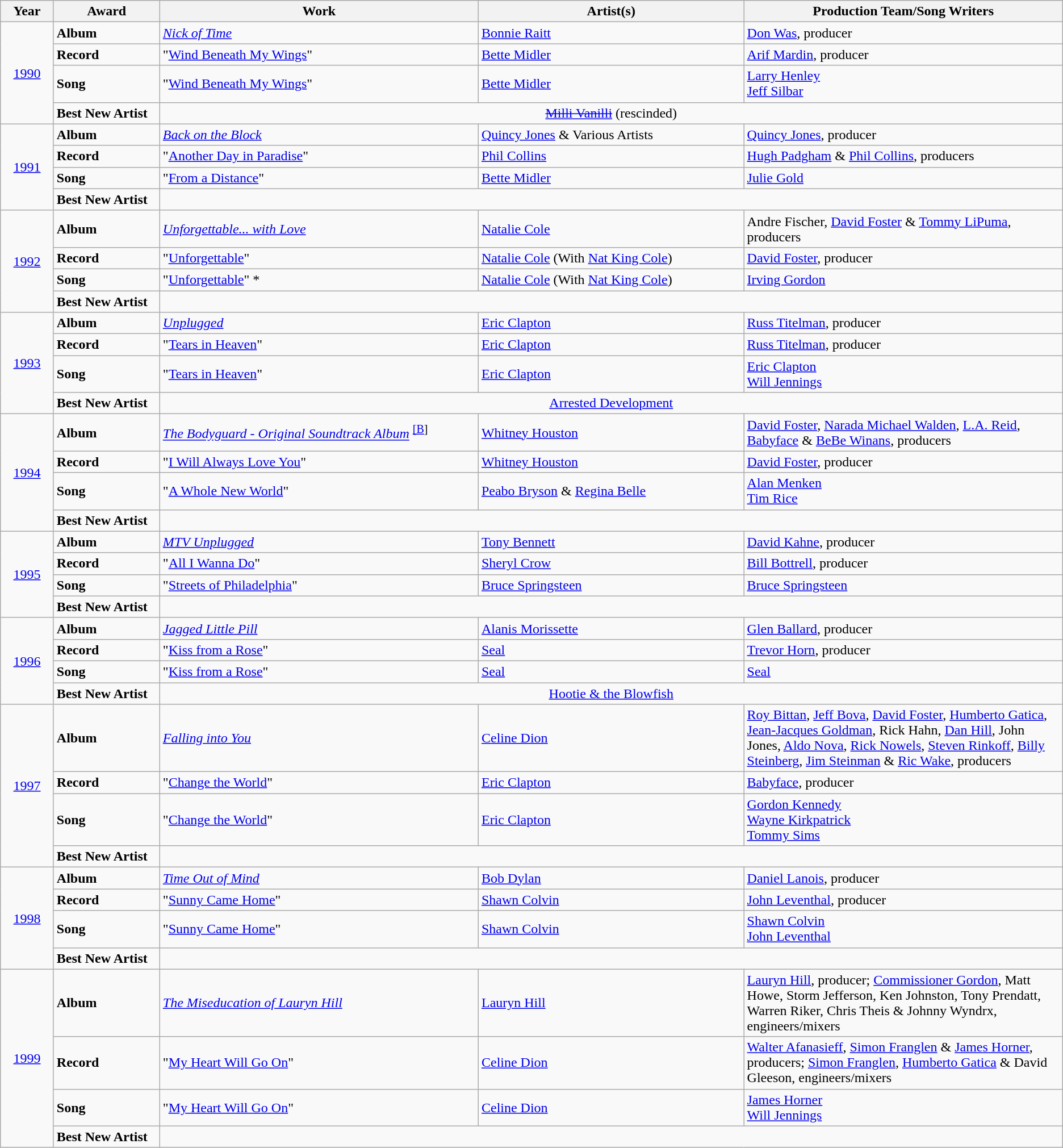<table class="wikitable">
<tr>
<th width="5%">Year</th>
<th width="10%">Award</th>
<th width="30%">Work</th>
<th width="25%">Artist(s)</th>
<th width="30%">Production Team/Song Writers</th>
</tr>
<tr>
<td rowspan="4" style="text-align:center;"><a href='#'>1990</a><br></td>
<td><strong>Album</strong></td>
<td><em><a href='#'>Nick of Time</a></em></td>
<td><a href='#'>Bonnie Raitt</a></td>
<td><a href='#'>Don Was</a>, producer</td>
</tr>
<tr>
<td><strong>Record</strong></td>
<td>"<a href='#'>Wind Beneath My Wings</a>"</td>
<td><a href='#'>Bette Midler</a></td>
<td><a href='#'>Arif Mardin</a>, producer</td>
</tr>
<tr>
<td><strong>Song</strong></td>
<td>"<a href='#'>Wind Beneath My Wings</a>"</td>
<td><a href='#'>Bette Midler</a></td>
<td><a href='#'>Larry Henley</a><br><a href='#'>Jeff Silbar</a></td>
</tr>
<tr>
<td><strong>Best New Artist</strong></td>
<td colspan="3" align="center"><a href='#'><s>Milli Vanilli</s></a> (rescinded)</td>
</tr>
<tr>
<td rowspan="4" style="text-align:center;"><a href='#'>1991</a><br></td>
<td><strong>Album</strong></td>
<td><em><a href='#'>Back on the Block</a></em></td>
<td><a href='#'>Quincy Jones</a> & Various Artists</td>
<td><a href='#'>Quincy Jones</a>, producer</td>
</tr>
<tr>
<td><strong>Record</strong></td>
<td>"<a href='#'>Another Day in Paradise</a>"</td>
<td><a href='#'>Phil Collins</a></td>
<td><a href='#'>Hugh Padgham</a> & <a href='#'>Phil Collins</a>, producers</td>
</tr>
<tr>
<td><strong>Song</strong></td>
<td>"<a href='#'>From a Distance</a>"</td>
<td><a href='#'>Bette Midler</a></td>
<td><a href='#'>Julie Gold</a></td>
</tr>
<tr>
<td><strong>Best New Artist</strong></td>
<td colspan="3" align="center"></td>
</tr>
<tr>
<td rowspan="4" style="text-align:center;"><a href='#'>1992</a><br></td>
<td><strong>Album</strong></td>
<td><em><a href='#'>Unforgettable... with Love</a></em></td>
<td><a href='#'>Natalie Cole</a></td>
<td>Andre Fischer, <a href='#'>David Foster</a> & <a href='#'>Tommy LiPuma</a>, producers</td>
</tr>
<tr>
<td><strong>Record</strong></td>
<td>"<a href='#'>Unforgettable</a>"</td>
<td><a href='#'>Natalie Cole</a> (With <a href='#'>Nat King Cole</a>)</td>
<td><a href='#'>David Foster</a>, producer</td>
</tr>
<tr>
<td><strong>Song</strong></td>
<td>"<a href='#'>Unforgettable</a>" *</td>
<td><a href='#'>Natalie Cole</a> (With <a href='#'>Nat King Cole</a>)</td>
<td><a href='#'>Irving Gordon</a></td>
</tr>
<tr>
<td><strong>Best New Artist</strong></td>
<td colspan="3" align="center"></td>
</tr>
<tr>
<td rowspan="4" style="text-align:center;"><a href='#'>1993</a><br></td>
<td><strong>Album</strong></td>
<td><em><a href='#'>Unplugged</a></em></td>
<td><a href='#'>Eric Clapton</a></td>
<td><a href='#'>Russ Titelman</a>, producer</td>
</tr>
<tr>
<td><strong>Record</strong></td>
<td>"<a href='#'>Tears in Heaven</a>"</td>
<td><a href='#'>Eric Clapton</a></td>
<td><a href='#'>Russ Titelman</a>, producer</td>
</tr>
<tr>
<td><strong>Song</strong></td>
<td>"<a href='#'>Tears in Heaven</a>"</td>
<td><a href='#'>Eric Clapton</a></td>
<td><a href='#'>Eric Clapton</a><br><a href='#'>Will Jennings</a></td>
</tr>
<tr>
<td><strong>Best New Artist</strong></td>
<td colspan="3" align="center"><a href='#'>Arrested Development</a></td>
</tr>
<tr>
<td rowspan="4" style="text-align:center;"><a href='#'>1994</a><br></td>
<td><strong>Album</strong></td>
<td><em><a href='#'>The Bodyguard - Original Soundtrack Album</a></em> <sup><a href='#'>[B</a>]</sup></td>
<td><a href='#'>Whitney Houston</a></td>
<td><a href='#'>David Foster</a>, <a href='#'>Narada Michael Walden</a>, <a href='#'>L.A. Reid</a>, <a href='#'>Babyface</a> & <a href='#'>BeBe Winans</a>, producers</td>
</tr>
<tr>
<td><strong>Record</strong></td>
<td>"<a href='#'>I Will Always Love You</a>"</td>
<td><a href='#'>Whitney Houston</a></td>
<td><a href='#'>David Foster</a>, producer</td>
</tr>
<tr>
<td><strong>Song</strong></td>
<td>"<a href='#'>A Whole New World</a>"</td>
<td><a href='#'>Peabo Bryson</a> & <a href='#'>Regina Belle</a></td>
<td><a href='#'>Alan Menken</a><br><a href='#'>Tim Rice</a></td>
</tr>
<tr>
<td><strong>Best New Artist</strong></td>
<td colspan="3" align="center"></td>
</tr>
<tr>
<td rowspan="4" style="text-align:center;"><a href='#'>1995</a><br></td>
<td><strong>Album</strong></td>
<td><em><a href='#'>MTV Unplugged</a></em></td>
<td><a href='#'>Tony Bennett</a></td>
<td><a href='#'>David Kahne</a>, producer</td>
</tr>
<tr>
<td><strong>Record</strong></td>
<td>"<a href='#'>All I Wanna Do</a>"</td>
<td><a href='#'>Sheryl Crow</a></td>
<td><a href='#'>Bill Bottrell</a>, producer</td>
</tr>
<tr>
<td><strong>Song</strong></td>
<td>"<a href='#'>Streets of Philadelphia</a>"</td>
<td><a href='#'>Bruce Springsteen</a></td>
<td><a href='#'>Bruce Springsteen</a></td>
</tr>
<tr>
<td><strong>Best New Artist</strong></td>
<td colspan="3" align="center"></td>
</tr>
<tr>
<td rowspan="4" style="text-align:center;"><a href='#'>1996</a><br></td>
<td><strong>Album</strong></td>
<td><em><a href='#'>Jagged Little Pill</a></em></td>
<td><a href='#'>Alanis Morissette</a></td>
<td><a href='#'>Glen Ballard</a>, producer</td>
</tr>
<tr>
<td><strong>Record</strong></td>
<td>"<a href='#'>Kiss from a Rose</a>"</td>
<td><a href='#'>Seal</a></td>
<td><a href='#'>Trevor Horn</a>, producer</td>
</tr>
<tr>
<td><strong>Song</strong></td>
<td>"<a href='#'>Kiss from a Rose</a>"</td>
<td><a href='#'>Seal</a></td>
<td><a href='#'>Seal</a></td>
</tr>
<tr>
<td><strong>Best New Artist</strong></td>
<td colspan="3" align="center"><a href='#'>Hootie & the Blowfish</a></td>
</tr>
<tr>
<td rowspan="4" style="text-align:center;"><a href='#'>1997</a><br></td>
<td><strong>Album</strong></td>
<td><em><a href='#'>Falling into You</a></em></td>
<td><a href='#'>Celine Dion</a></td>
<td><a href='#'>Roy Bittan</a>, <a href='#'>Jeff Bova</a>, <a href='#'>David Foster</a>, <a href='#'>Humberto Gatica</a>, <a href='#'>Jean-Jacques Goldman</a>, Rick Hahn, <a href='#'>Dan Hill</a>, John Jones, <a href='#'>Aldo Nova</a>, <a href='#'>Rick Nowels</a>, <a href='#'>Steven Rinkoff</a>, <a href='#'>Billy Steinberg</a>, <a href='#'>Jim Steinman</a> & <a href='#'>Ric Wake</a>, producers</td>
</tr>
<tr>
<td><strong>Record</strong></td>
<td>"<a href='#'>Change the World</a>"</td>
<td><a href='#'>Eric Clapton</a></td>
<td><a href='#'>Babyface</a>, producer</td>
</tr>
<tr>
<td><strong>Song</strong></td>
<td>"<a href='#'>Change the World</a>"</td>
<td><a href='#'>Eric Clapton</a></td>
<td><a href='#'>Gordon Kennedy</a><br><a href='#'>Wayne Kirkpatrick</a><br><a href='#'>Tommy Sims</a></td>
</tr>
<tr>
<td><strong>Best New Artist</strong></td>
<td colspan="3" align="center"></td>
</tr>
<tr>
<td rowspan="4" style="text-align:center;"><a href='#'>1998</a><br></td>
<td><strong>Album</strong></td>
<td><em><a href='#'>Time Out of Mind</a></em></td>
<td><a href='#'>Bob Dylan</a></td>
<td><a href='#'>Daniel Lanois</a>, producer</td>
</tr>
<tr>
<td><strong>Record</strong></td>
<td>"<a href='#'>Sunny Came Home</a>"</td>
<td><a href='#'>Shawn Colvin</a></td>
<td><a href='#'>John Leventhal</a>, producer</td>
</tr>
<tr>
<td><strong>Song</strong></td>
<td>"<a href='#'>Sunny Came Home</a>"</td>
<td><a href='#'>Shawn Colvin</a></td>
<td><a href='#'>Shawn Colvin</a><br><a href='#'>John Leventhal</a></td>
</tr>
<tr>
<td><strong>Best New Artist</strong></td>
<td colspan="3" align="center"></td>
</tr>
<tr>
<td rowspan="4" style="text-align:center;"><a href='#'>1999</a><br></td>
<td><strong>Album</strong></td>
<td><em><a href='#'>The Miseducation of Lauryn Hill</a></em></td>
<td><a href='#'>Lauryn Hill</a></td>
<td><a href='#'>Lauryn Hill</a>, producer; <a href='#'>Commissioner Gordon</a>, Matt Howe, Storm Jefferson, Ken Johnston, Tony Prendatt, Warren Riker, Chris Theis & Johnny Wyndrx, engineers/mixers</td>
</tr>
<tr>
<td><strong>Record</strong></td>
<td>"<a href='#'>My Heart Will Go On</a>"</td>
<td><a href='#'>Celine Dion</a></td>
<td><a href='#'>Walter Afanasieff</a>, <a href='#'>Simon Franglen</a> & <a href='#'>James Horner</a>, producers; <a href='#'>Simon Franglen</a>, <a href='#'>Humberto Gatica</a> & David Gleeson, engineers/mixers</td>
</tr>
<tr>
<td><strong>Song</strong></td>
<td>"<a href='#'>My Heart Will Go On</a>"</td>
<td><a href='#'>Celine Dion</a></td>
<td><a href='#'>James Horner</a><br><a href='#'>Will Jennings</a></td>
</tr>
<tr>
<td><strong>Best New Artist</strong></td>
<td colspan="3" align="center"></td>
</tr>
</table>
